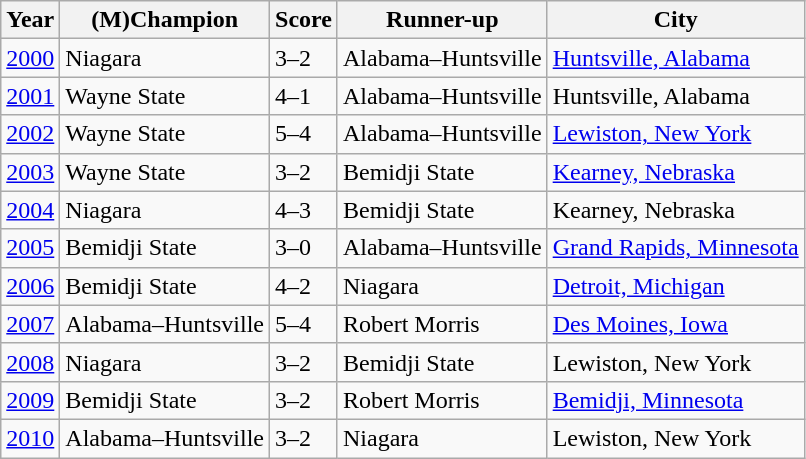<table class="wikitable">
<tr>
<th>Year</th>
<th>(M)Champion</th>
<th>Score</th>
<th>Runner-up</th>
<th>City</th>
</tr>
<tr>
<td><a href='#'>2000</a></td>
<td>Niagara</td>
<td>3–2</td>
<td>Alabama–Huntsville</td>
<td><a href='#'>Huntsville, Alabama</a></td>
</tr>
<tr>
<td><a href='#'>2001</a></td>
<td>Wayne State</td>
<td>4–1</td>
<td>Alabama–Huntsville</td>
<td>Huntsville, Alabama</td>
</tr>
<tr>
<td><a href='#'>2002</a></td>
<td>Wayne State</td>
<td>5–4 </td>
<td>Alabama–Huntsville</td>
<td><a href='#'>Lewiston, New York</a></td>
</tr>
<tr>
<td><a href='#'>2003</a></td>
<td>Wayne State</td>
<td>3–2</td>
<td>Bemidji State</td>
<td><a href='#'>Kearney, Nebraska</a></td>
</tr>
<tr>
<td><a href='#'>2004</a></td>
<td>Niagara</td>
<td>4–3 </td>
<td>Bemidji State</td>
<td>Kearney, Nebraska</td>
</tr>
<tr>
<td><a href='#'>2005</a></td>
<td>Bemidji State</td>
<td>3–0</td>
<td>Alabama–Huntsville</td>
<td><a href='#'>Grand Rapids, Minnesota</a></td>
</tr>
<tr>
<td><a href='#'>2006</a></td>
<td>Bemidji State</td>
<td>4–2</td>
<td>Niagara</td>
<td><a href='#'>Detroit, Michigan</a></td>
</tr>
<tr>
<td><a href='#'>2007</a></td>
<td>Alabama–Huntsville</td>
<td>5–4 </td>
<td>Robert Morris</td>
<td><a href='#'>Des Moines, Iowa</a></td>
</tr>
<tr>
<td><a href='#'>2008</a></td>
<td>Niagara</td>
<td>3–2</td>
<td>Bemidji State</td>
<td>Lewiston, New York</td>
</tr>
<tr>
<td><a href='#'>2009</a></td>
<td>Bemidji State</td>
<td>3–2 </td>
<td>Robert Morris</td>
<td><a href='#'>Bemidji, Minnesota</a></td>
</tr>
<tr>
<td><a href='#'>2010</a></td>
<td>Alabama–Huntsville</td>
<td>3–2 </td>
<td>Niagara</td>
<td>Lewiston, New York</td>
</tr>
</table>
